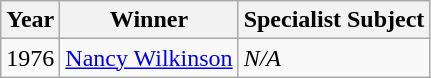<table class="wikitable">
<tr>
<th>Year</th>
<th>Winner</th>
<th>Specialist Subject</th>
</tr>
<tr>
<td>1976</td>
<td><a href='#'>Nancy Wilkinson</a></td>
<td><em>N/A</em></td>
</tr>
</table>
